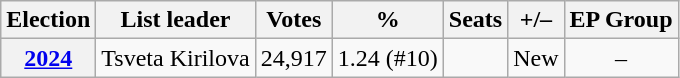<table class="wikitable" style="text-align:center">
<tr>
<th>Election</th>
<th>List leader</th>
<th>Votes</th>
<th>%</th>
<th>Seats</th>
<th>+/–</th>
<th>EP Group</th>
</tr>
<tr>
<th><a href='#'>2024</a></th>
<td>Tsveta Kirilova</td>
<td>24,917</td>
<td>1.24 (#10)</td>
<td></td>
<td>New</td>
<td>–</td>
</tr>
</table>
